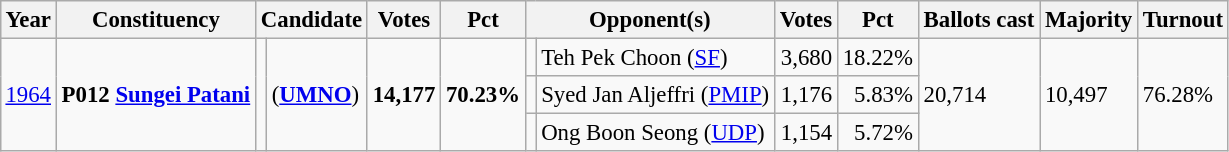<table class="wikitable" style="margin:0.5em ; font-size:95%">
<tr>
<th>Year</th>
<th>Constituency</th>
<th colspan=2>Candidate</th>
<th>Votes</th>
<th>Pct</th>
<th colspan=2>Opponent(s)</th>
<th>Votes</th>
<th>Pct</th>
<th>Ballots cast</th>
<th>Majority</th>
<th>Turnout</th>
</tr>
<tr>
<td rowspan=3><a href='#'>1964</a></td>
<td rowspan=3><strong>P012 <a href='#'>Sungei Patani</a></strong></td>
<td rowspan=3 ></td>
<td rowspan=3> (<a href='#'><strong>UMNO</strong></a>)</td>
<td rowspan=3 align=right><strong>14,177</strong></td>
<td rowspan=3><strong>70.23%</strong></td>
<td bgcolor=></td>
<td>Teh Pek Choon (<a href='#'>SF</a>)</td>
<td align=right>3,680</td>
<td>18.22%</td>
<td rowspan=3>20,714</td>
<td rowspan=3>10,497</td>
<td rowspan=3>76.28%</td>
</tr>
<tr>
<td></td>
<td>Syed Jan Aljeffri (<a href='#'>PMIP</a>)</td>
<td align=right>1,176</td>
<td align=right>5.83%</td>
</tr>
<tr>
<td bgcolor=></td>
<td>Ong Boon Seong (<a href='#'>UDP</a>)</td>
<td align=right>1,154</td>
<td align=right>5.72%</td>
</tr>
</table>
